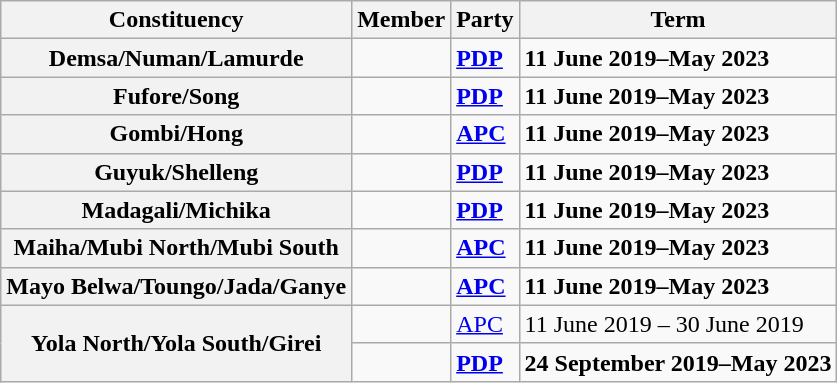<table class="wikitable">
<tr valign=bottom>
<th>Constituency</th>
<th>Member</th>
<th>Party</th>
<th>Term</th>
</tr>
<tr>
<th>Demsa/Numan/Lamurde</th>
<td><strong></strong></td>
<td><strong><a href='#'>PDP</a></strong></td>
<td><strong>11 June 2019–May 2023</strong></td>
</tr>
<tr>
<th>Fufore/Song</th>
<td><strong></strong></td>
<td><strong><a href='#'>PDP</a></strong></td>
<td><strong>11 June 2019–May 2023</strong></td>
</tr>
<tr>
<th>Gombi/Hong</th>
<td><strong></strong></td>
<td><strong><a href='#'>APC</a></strong></td>
<td><strong>11 June 2019–May 2023</strong></td>
</tr>
<tr>
<th>Guyuk/Shelleng</th>
<td><strong></strong></td>
<td><strong><a href='#'>PDP</a></strong></td>
<td><strong>11 June 2019–May 2023</strong></td>
</tr>
<tr>
<th>Madagali/Michika</th>
<td><strong></strong></td>
<td><strong><a href='#'>PDP</a></strong></td>
<td><strong>11 June 2019–May 2023</strong></td>
</tr>
<tr>
<th>Maiha/Mubi North/Mubi South</th>
<td><strong></strong></td>
<td><strong><a href='#'>APC</a></strong></td>
<td><strong>11 June 2019–May 2023</strong></td>
</tr>
<tr>
<th>Mayo Belwa/Toungo/Jada/Ganye</th>
<td><strong></strong></td>
<td><strong><a href='#'>APC</a></strong></td>
<td><strong>11 June 2019–May 2023</strong></td>
</tr>
<tr>
<th rowspan=2>Yola North/Yola South/Girei</th>
<td style="opacity:.4;"></td>
<td><a href='#'>APC</a></td>
<td>11 June 2019 – 30 June 2019</td>
</tr>
<tr>
<td><strong></strong></td>
<td><strong><a href='#'>PDP</a></strong></td>
<td><strong>24 September 2019–May 2023</strong></td>
</tr>
</table>
